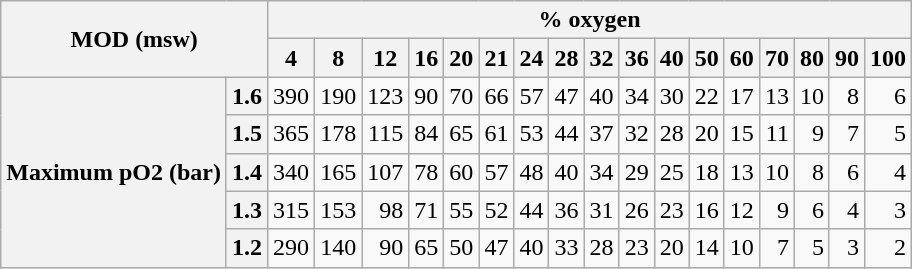<table class="wikitable" style="text-align:right;">
<tr>
<th rowspan="2" colspan="2">MOD (msw)</th>
<th colspan="17">% oxygen</th>
</tr>
<tr>
<th>4</th>
<th>8</th>
<th>12</th>
<th>16</th>
<th>20</th>
<th>21</th>
<th>24</th>
<th>28</th>
<th>32</th>
<th>36</th>
<th>40</th>
<th>50</th>
<th>60</th>
<th>70</th>
<th>80</th>
<th>90</th>
<th>100</th>
</tr>
<tr>
<th rowspan="5">Maximum pO2 (bar)</th>
<th>1.6</th>
<td>390</td>
<td>190</td>
<td>123</td>
<td>90</td>
<td>70</td>
<td>66</td>
<td>57</td>
<td>47</td>
<td>40</td>
<td>34</td>
<td>30</td>
<td>22</td>
<td>17</td>
<td>13</td>
<td>10</td>
<td>8</td>
<td>6</td>
</tr>
<tr>
<th>1.5</th>
<td>365</td>
<td>178</td>
<td>115</td>
<td>84</td>
<td>65</td>
<td>61</td>
<td>53</td>
<td>44</td>
<td>37</td>
<td>32</td>
<td>28</td>
<td>20</td>
<td>15</td>
<td>11</td>
<td>9</td>
<td>7</td>
<td>5</td>
</tr>
<tr>
<th>1.4</th>
<td>340</td>
<td>165</td>
<td>107</td>
<td>78</td>
<td>60</td>
<td>57</td>
<td>48</td>
<td>40</td>
<td>34</td>
<td>29</td>
<td>25</td>
<td>18</td>
<td>13</td>
<td>10</td>
<td>8</td>
<td>6</td>
<td>4</td>
</tr>
<tr>
<th>1.3</th>
<td>315</td>
<td>153</td>
<td>98</td>
<td>71</td>
<td>55</td>
<td>52</td>
<td>44</td>
<td>36</td>
<td>31</td>
<td>26</td>
<td>23</td>
<td>16</td>
<td>12</td>
<td>9</td>
<td>6</td>
<td>4</td>
<td>3</td>
</tr>
<tr>
<th>1.2</th>
<td>290</td>
<td>140</td>
<td>90</td>
<td>65</td>
<td>50</td>
<td>47</td>
<td>40</td>
<td>33</td>
<td>28</td>
<td>23</td>
<td>20</td>
<td>14</td>
<td>10</td>
<td>7</td>
<td>5</td>
<td>3</td>
<td>2</td>
</tr>
</table>
